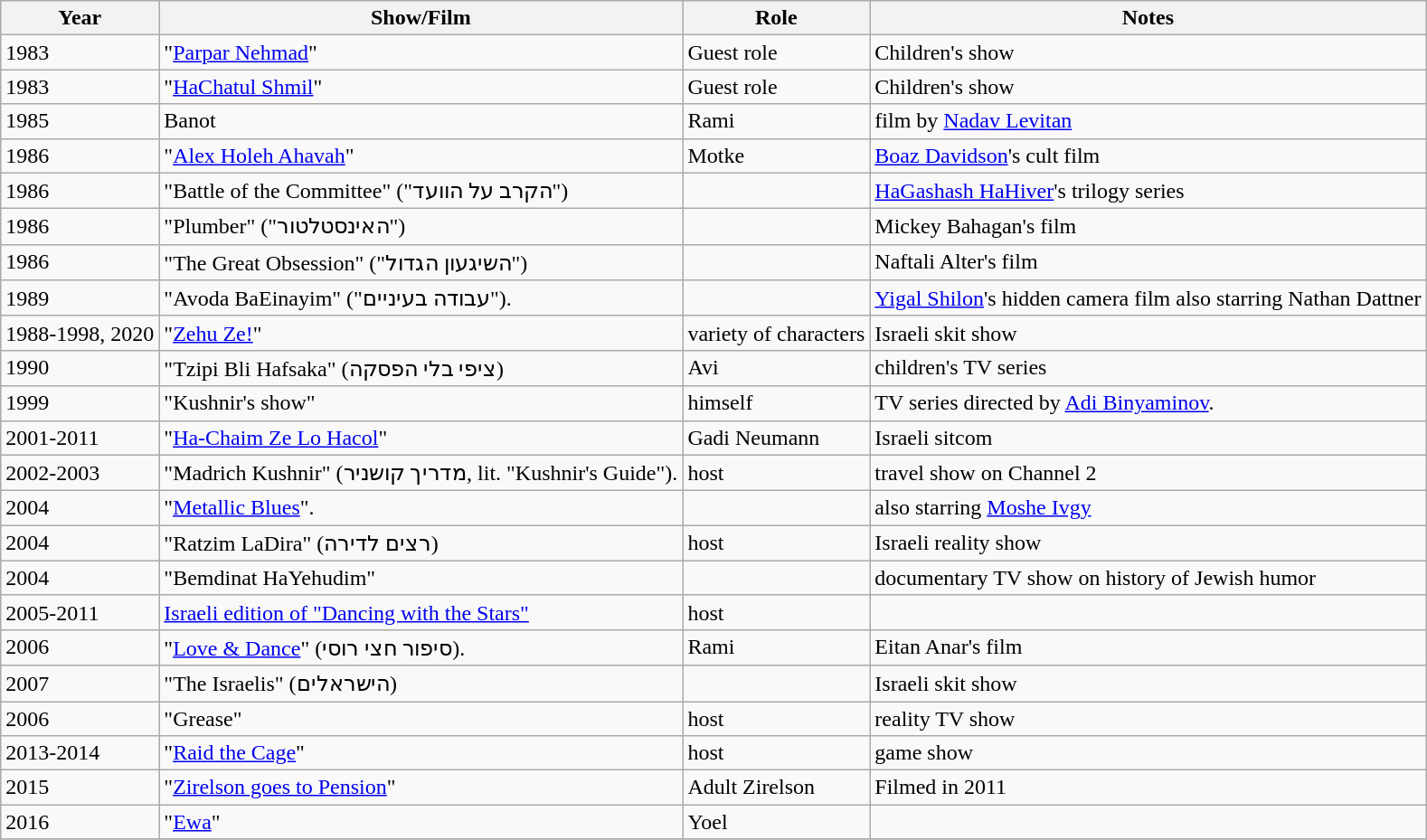<table class="wikitable sortable">
<tr>
<th>Year</th>
<th>Show/Film</th>
<th>Role</th>
<th class="unsortable">Notes</th>
</tr>
<tr>
<td>1983</td>
<td>"<a href='#'>Parpar Nehmad</a>"</td>
<td>Guest role</td>
<td>Children's show</td>
</tr>
<tr>
<td>1983</td>
<td>"<a href='#'>HaChatul Shmil</a>"</td>
<td>Guest role</td>
<td>Children's show</td>
</tr>
<tr>
<td>1985</td>
<td>Banot</td>
<td>Rami</td>
<td>film by <a href='#'>Nadav Levitan</a></td>
</tr>
<tr>
<td>1986</td>
<td>"<a href='#'>Alex Holeh Ahavah</a>"</td>
<td>Motke</td>
<td><a href='#'>Boaz Davidson</a>'s cult film</td>
</tr>
<tr>
<td>1986</td>
<td>"Battle of the Committee" ("הקרב על הוועד")</td>
<td></td>
<td><a href='#'>HaGashash HaHiver</a>'s trilogy series</td>
</tr>
<tr>
<td>1986</td>
<td>"Plumber" ("האינסטלטור")</td>
<td></td>
<td>Mickey Bahagan's film</td>
</tr>
<tr>
<td>1986</td>
<td>"The Great Obsession" ("השיגעון הגדול")</td>
<td></td>
<td>Naftali Alter's film</td>
</tr>
<tr>
<td>1989</td>
<td>"Avoda BaEinayim" ("עבודה בעיניים").</td>
<td></td>
<td><a href='#'>Yigal Shilon</a>'s hidden camera film also starring Nathan Dattner</td>
</tr>
<tr>
<td>1988-1998, 2020</td>
<td>"<a href='#'>Zehu Ze!</a>"</td>
<td>variety of characters</td>
<td>Israeli skit show</td>
</tr>
<tr>
<td>1990</td>
<td>"Tzipi Bli Hafsaka" (ציפי בלי הפסקה)</td>
<td>Avi</td>
<td>children's TV series</td>
</tr>
<tr>
<td>1999</td>
<td>"Kushnir's show"</td>
<td>himself</td>
<td>TV series directed by <a href='#'>Adi Binyaminov</a>.</td>
</tr>
<tr>
<td>2001-2011</td>
<td>"<a href='#'>Ha-Chaim Ze Lo Hacol</a>"</td>
<td>Gadi Neumann</td>
<td>Israeli sitcom</td>
</tr>
<tr>
<td>2002-2003</td>
<td>"Madrich Kushnir" (מדריך קושניר, lit. "Kushnir's Guide").</td>
<td>host</td>
<td>travel show on Channel 2</td>
</tr>
<tr>
<td>2004</td>
<td>"<a href='#'>Metallic Blues</a>".</td>
<td></td>
<td>also starring <a href='#'>Moshe Ivgy</a></td>
</tr>
<tr>
<td>2004</td>
<td>"Ratzim LaDira" (רצים לדירה)</td>
<td>host</td>
<td>Israeli reality show</td>
</tr>
<tr>
<td>2004</td>
<td>"Bemdinat HaYehudim"</td>
<td></td>
<td>documentary TV show on history of Jewish humor</td>
</tr>
<tr>
<td>2005-2011</td>
<td><a href='#'>Israeli edition of "Dancing with the Stars"</a></td>
<td>host</td>
<td></td>
</tr>
<tr>
<td>2006</td>
<td>"<a href='#'>Love & Dance</a>" (סיפור חצי רוסי).</td>
<td>Rami</td>
<td>Eitan Anar's film</td>
</tr>
<tr>
<td>2007</td>
<td>"The Israelis" (הישראלים)</td>
<td></td>
<td>Israeli skit show</td>
</tr>
<tr>
<td>2006</td>
<td>"Grease"</td>
<td>host</td>
<td>reality TV show</td>
</tr>
<tr>
<td>2013-2014</td>
<td>"<a href='#'>Raid the Cage</a>"</td>
<td>host</td>
<td>game show</td>
</tr>
<tr>
<td>2015</td>
<td>"<a href='#'>Zirelson goes to Pension</a>"</td>
<td>Adult Zirelson</td>
<td>Filmed in 2011</td>
</tr>
<tr>
<td>2016</td>
<td>"<a href='#'>Ewa</a>"</td>
<td>Yoel</td>
<td></td>
</tr>
<tr>
</tr>
</table>
